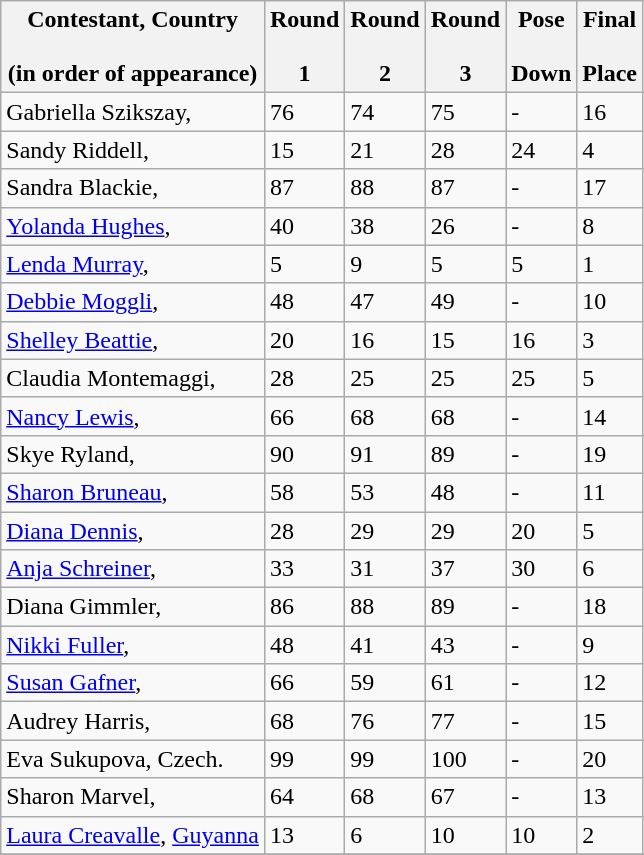<table class="wikitable">
<tr>
<th>Contestant, Country<br><br>(in order of appearance)</th>
<th>Round<br><br>1</th>
<th>Round<br><br>2</th>
<th>Round<br><br>3</th>
<th>Pose<br><br>Down</th>
<th>Final<br><br>Place</th>
</tr>
<tr>
<td>Gabriella Szikszay, </td>
<td>76</td>
<td>74</td>
<td>75</td>
<td>-</td>
<td>16</td>
</tr>
<tr>
<td>Sandy Riddell, </td>
<td>15</td>
<td>21</td>
<td>28</td>
<td>24</td>
<td>4</td>
</tr>
<tr>
<td>Sandra Blackie, </td>
<td>87</td>
<td>88</td>
<td>87</td>
<td>-</td>
<td>17</td>
</tr>
<tr>
<td><a href='#'>Yolanda Hughes</a>, </td>
<td>40</td>
<td>38</td>
<td>26</td>
<td>-</td>
<td>8</td>
</tr>
<tr>
<td><a href='#'>Lenda Murray</a>, </td>
<td>5</td>
<td>9</td>
<td>5</td>
<td>5</td>
<td>1</td>
</tr>
<tr>
<td><a href='#'>Debbie Moggli</a>, </td>
<td>48</td>
<td>47</td>
<td>49</td>
<td>-</td>
<td>10</td>
</tr>
<tr>
<td><a href='#'>Shelley Beattie</a>, </td>
<td>20</td>
<td>16</td>
<td>15</td>
<td>16</td>
<td>3</td>
</tr>
<tr>
<td>Claudia Montemaggi, </td>
<td>28</td>
<td>25</td>
<td>25</td>
<td>25</td>
<td>5</td>
</tr>
<tr>
<td><a href='#'>Nancy Lewis</a>, </td>
<td>66</td>
<td>68</td>
<td>68</td>
<td>-</td>
<td>14</td>
</tr>
<tr>
<td>Skye Ryland, </td>
<td>90</td>
<td>91</td>
<td>89</td>
<td>-</td>
<td>19</td>
</tr>
<tr>
<td><a href='#'>Sharon Bruneau</a>, </td>
<td>58</td>
<td>53</td>
<td>48</td>
<td>-</td>
<td>11</td>
</tr>
<tr>
<td><a href='#'>Diana Dennis</a>, </td>
<td>28</td>
<td>29</td>
<td>29</td>
<td>20</td>
<td>5</td>
</tr>
<tr>
<td><a href='#'>Anja Schreiner</a>, </td>
<td>33</td>
<td>31</td>
<td>37</td>
<td>30</td>
<td>6</td>
</tr>
<tr>
<td>Diana Gimmler, </td>
<td>86</td>
<td>88</td>
<td>89</td>
<td>-</td>
<td>18</td>
</tr>
<tr>
<td><a href='#'>Nikki Fuller</a>, </td>
<td>48</td>
<td>41</td>
<td>43</td>
<td>-</td>
<td>9</td>
</tr>
<tr>
<td><a href='#'>Susan Gafner</a>, </td>
<td>66</td>
<td>59</td>
<td>61</td>
<td>-</td>
<td>12</td>
</tr>
<tr>
<td>Audrey Harris, </td>
<td>68</td>
<td>76</td>
<td>77</td>
<td>-</td>
<td>15</td>
</tr>
<tr>
<td>Eva Sukupova,  Czech.</td>
<td>99</td>
<td>99</td>
<td>100</td>
<td>-</td>
<td>20</td>
</tr>
<tr>
<td>Sharon Marvel, </td>
<td>64</td>
<td>68</td>
<td>67</td>
<td>-</td>
<td>13</td>
</tr>
<tr>
<td><a href='#'>Laura Creavalle</a>,  <a href='#'>Guyanna</a></td>
<td>13</td>
<td>6</td>
<td>10</td>
<td>10</td>
<td>2</td>
</tr>
<tr>
</tr>
</table>
